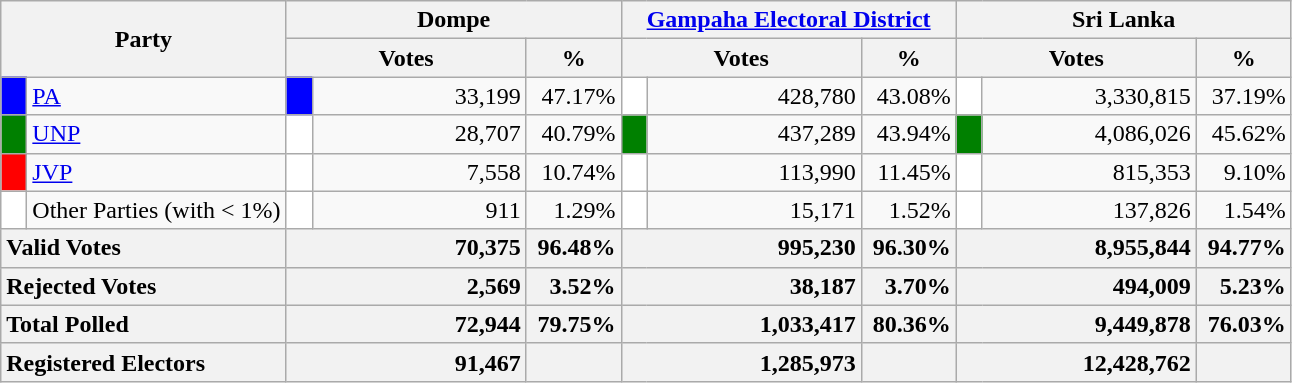<table class="wikitable">
<tr>
<th colspan="2" width="144px"rowspan="2">Party</th>
<th colspan="3" width="216px">Dompe</th>
<th colspan="3" width="216px"><a href='#'>Gampaha Electoral District</a></th>
<th colspan="3" width="216px">Sri Lanka</th>
</tr>
<tr>
<th colspan="2" width="144px">Votes</th>
<th>%</th>
<th colspan="2" width="144px">Votes</th>
<th>%</th>
<th colspan="2" width="144px">Votes</th>
<th>%</th>
</tr>
<tr>
<td style="background-color:blue;" width="10px"></td>
<td style="text-align:left;"><a href='#'>PA</a></td>
<td style="background-color:blue;" width="10px"></td>
<td style="text-align:right;">33,199</td>
<td style="text-align:right;">47.17%</td>
<td style="background-color:white;" width="10px"></td>
<td style="text-align:right;">428,780</td>
<td style="text-align:right;">43.08%</td>
<td style="background-color:white;" width="10px"></td>
<td style="text-align:right;">3,330,815</td>
<td style="text-align:right;">37.19%</td>
</tr>
<tr>
<td style="background-color:green;" width="10px"></td>
<td style="text-align:left;"><a href='#'>UNP</a></td>
<td style="background-color:white;" width="10px"></td>
<td style="text-align:right;">28,707</td>
<td style="text-align:right;">40.79%</td>
<td style="background-color:green;" width="10px"></td>
<td style="text-align:right;">437,289</td>
<td style="text-align:right;">43.94%</td>
<td style="background-color:green;" width="10px"></td>
<td style="text-align:right;">4,086,026</td>
<td style="text-align:right;">45.62%</td>
</tr>
<tr>
<td style="background-color:red;" width="10px"></td>
<td style="text-align:left;"><a href='#'>JVP</a></td>
<td style="background-color:white;" width="10px"></td>
<td style="text-align:right;">7,558</td>
<td style="text-align:right;">10.74%</td>
<td style="background-color:white;" width="10px"></td>
<td style="text-align:right;">113,990</td>
<td style="text-align:right;">11.45%</td>
<td style="background-color:white;" width="10px"></td>
<td style="text-align:right;">815,353</td>
<td style="text-align:right;">9.10%</td>
</tr>
<tr>
<td style="background-color:white;" width="10px"></td>
<td style="text-align:left;">Other Parties (with < 1%)</td>
<td style="background-color:white;" width="10px"></td>
<td style="text-align:right;">911</td>
<td style="text-align:right;">1.29%</td>
<td style="background-color:white;" width="10px"></td>
<td style="text-align:right;">15,171</td>
<td style="text-align:right;">1.52%</td>
<td style="background-color:white;" width="10px"></td>
<td style="text-align:right;">137,826</td>
<td style="text-align:right;">1.54%</td>
</tr>
<tr>
<th colspan="2" width="144px"style="text-align:left;">Valid Votes</th>
<th style="text-align:right;"colspan="2" width="144px">70,375</th>
<th style="text-align:right;">96.48%</th>
<th style="text-align:right;"colspan="2" width="144px">995,230</th>
<th style="text-align:right;">96.30%</th>
<th style="text-align:right;"colspan="2" width="144px">8,955,844</th>
<th style="text-align:right;">94.77%</th>
</tr>
<tr>
<th colspan="2" width="144px"style="text-align:left;">Rejected Votes</th>
<th style="text-align:right;"colspan="2" width="144px">2,569</th>
<th style="text-align:right;">3.52%</th>
<th style="text-align:right;"colspan="2" width="144px">38,187</th>
<th style="text-align:right;">3.70%</th>
<th style="text-align:right;"colspan="2" width="144px">494,009</th>
<th style="text-align:right;">5.23%</th>
</tr>
<tr>
<th colspan="2" width="144px"style="text-align:left;">Total Polled</th>
<th style="text-align:right;"colspan="2" width="144px">72,944</th>
<th style="text-align:right;">79.75%</th>
<th style="text-align:right;"colspan="2" width="144px">1,033,417</th>
<th style="text-align:right;">80.36%</th>
<th style="text-align:right;"colspan="2" width="144px">9,449,878</th>
<th style="text-align:right;">76.03%</th>
</tr>
<tr>
<th colspan="2" width="144px"style="text-align:left;">Registered Electors</th>
<th style="text-align:right;"colspan="2" width="144px">91,467</th>
<th></th>
<th style="text-align:right;"colspan="2" width="144px">1,285,973</th>
<th></th>
<th style="text-align:right;"colspan="2" width="144px">12,428,762</th>
<th></th>
</tr>
</table>
